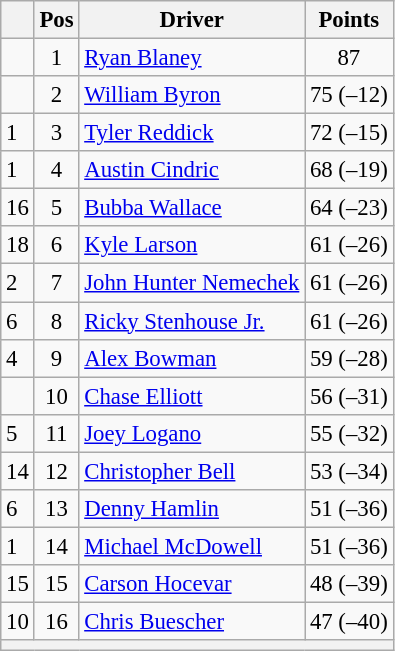<table class="wikitable" style="font-size: 95%;">
<tr>
<th></th>
<th>Pos</th>
<th>Driver</th>
<th>Points</th>
</tr>
<tr>
<td align="left"></td>
<td style="text-align:center;">1</td>
<td><a href='#'>Ryan Blaney</a></td>
<td style="text-align:center;">87</td>
</tr>
<tr>
<td align="left"></td>
<td style="text-align:center;">2</td>
<td><a href='#'>William Byron</a></td>
<td style="text-align:center;">75 (–12)</td>
</tr>
<tr>
<td align="left"> 1</td>
<td style="text-align:center;">3</td>
<td><a href='#'>Tyler Reddick</a></td>
<td style="text-align:center;">72 (–15)</td>
</tr>
<tr>
<td align="left"> 1</td>
<td style="text-align:center;">4</td>
<td><a href='#'>Austin Cindric</a></td>
<td style="text-align:center;">68 (–19)</td>
</tr>
<tr>
<td align="left"> 16</td>
<td style="text-align:center;">5</td>
<td><a href='#'>Bubba Wallace</a></td>
<td style="text-align:center;">64 (–23)</td>
</tr>
<tr>
<td align="left"> 18</td>
<td style="text-align:center;">6</td>
<td><a href='#'>Kyle Larson</a></td>
<td style="text-align:center;">61 (–26)</td>
</tr>
<tr>
<td align="left"> 2</td>
<td style="text-align:center;">7</td>
<td><a href='#'>John Hunter Nemechek</a></td>
<td style="text-align:center;">61 (–26)</td>
</tr>
<tr>
<td align="left"> 6</td>
<td style="text-align:center;">8</td>
<td><a href='#'>Ricky Stenhouse Jr.</a></td>
<td style="text-align:center;">61 (–26)</td>
</tr>
<tr>
<td align="left"> 4</td>
<td style="text-align:center;">9</td>
<td><a href='#'>Alex Bowman</a></td>
<td style="text-align:center;">59 (–28)</td>
</tr>
<tr>
<td align="left"></td>
<td style="text-align:center;">10</td>
<td><a href='#'>Chase Elliott</a></td>
<td style="text-align:center;">56 (–31)</td>
</tr>
<tr>
<td align="left"> 5</td>
<td style="text-align:center;">11</td>
<td><a href='#'>Joey Logano</a></td>
<td style="text-align:center;">55 (–32)</td>
</tr>
<tr>
<td align="left"> 14</td>
<td style="text-align:center;">12</td>
<td><a href='#'>Christopher Bell</a></td>
<td style="text-align:center;">53 (–34)</td>
</tr>
<tr>
<td align="left"> 6</td>
<td style="text-align:center;">13</td>
<td><a href='#'>Denny Hamlin</a></td>
<td style="text-align:center;">51 (–36)</td>
</tr>
<tr>
<td align="left"> 1</td>
<td style="text-align:center;">14</td>
<td><a href='#'>Michael McDowell</a></td>
<td style="text-align:center;">51 (–36)</td>
</tr>
<tr>
<td align="left"> 15</td>
<td style="text-align:center;">15</td>
<td><a href='#'>Carson Hocevar</a></td>
<td style="text-align:center;">48 (–39)</td>
</tr>
<tr>
<td align="left"> 10</td>
<td style="text-align:center;">16</td>
<td><a href='#'>Chris Buescher</a></td>
<td style="text-align:center;">47 (–40)</td>
</tr>
<tr class="sortbottom">
<th colspan="9"></th>
</tr>
</table>
